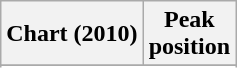<table class="wikitable sortable plainrowheaders" style="text-align:center">
<tr>
<th scope="col">Chart (2010)</th>
<th scope="col">Peak<br>position</th>
</tr>
<tr>
</tr>
<tr>
</tr>
<tr>
</tr>
</table>
